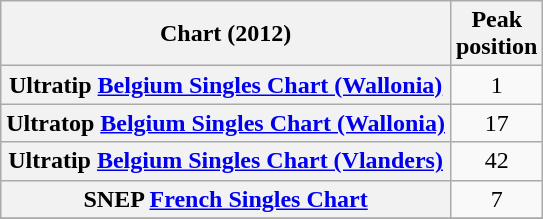<table class="wikitable sortable plainrowheaders" border="1">
<tr>
<th scope="col">Chart (2012)</th>
<th scope="col">Peak<br>position</th>
</tr>
<tr>
<th scope="row">Ultratip <a href='#'>Belgium Singles Chart (Wallonia)</a></th>
<td align="center">1</td>
</tr>
<tr>
<th scope="row">Ultratop <a href='#'>Belgium Singles Chart (Wallonia)</a></th>
<td align="center">17</td>
</tr>
<tr>
<th scope="row">Ultratip <a href='#'>Belgium Singles Chart (Vlanders)</a></th>
<td align="center">42</td>
</tr>
<tr>
<th scope="row">SNEP <a href='#'>French Singles Chart</a></th>
<td align="center">7</td>
</tr>
<tr>
</tr>
</table>
